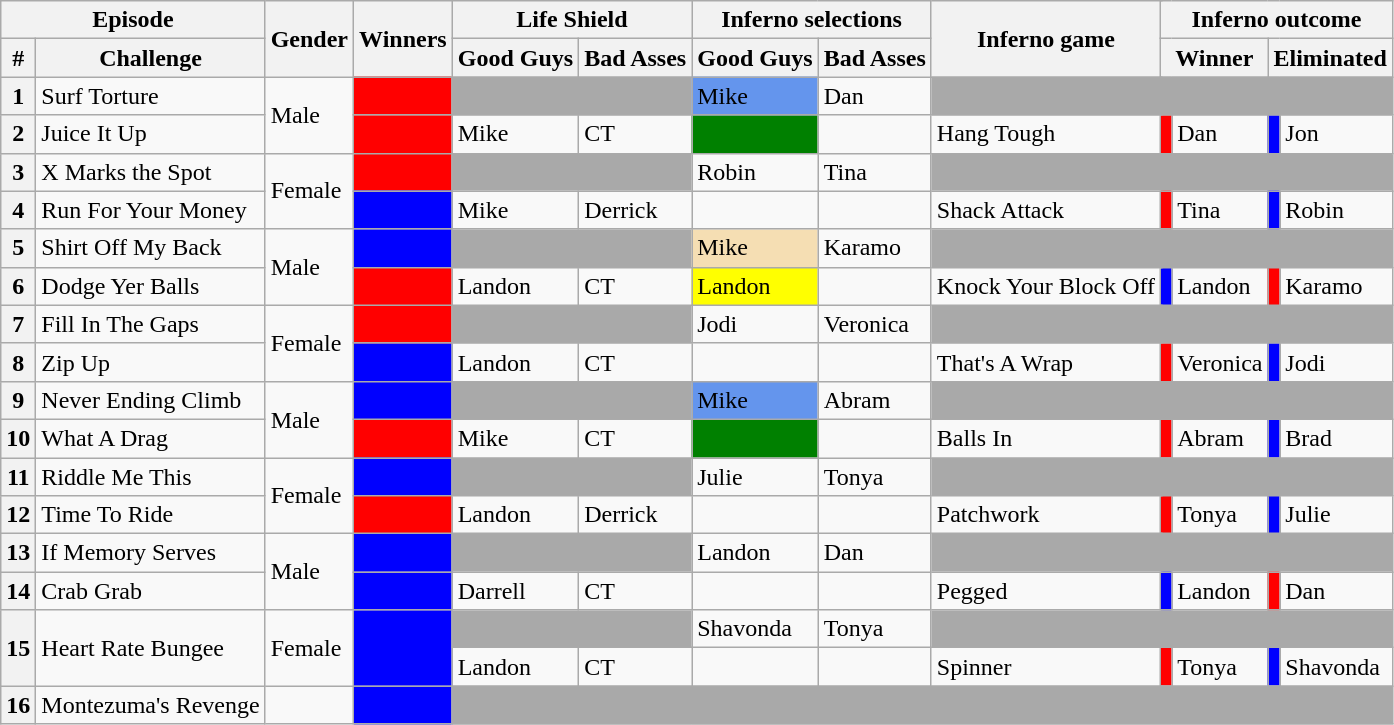<table class="wikitable" style="font-size:100%; white-space:nowrap">
<tr>
<th colspan=2>Episode</th>
<th rowspan=2>Gender</th>
<th rowspan=2>Winners</th>
<th colspan=2>Life Shield</th>
<th colspan=2>Inferno selections</th>
<th rowspan=2 colspan=2>Inferno game</th>
<th colspan=4>Inferno outcome</th>
</tr>
<tr>
<th>#</th>
<th>Challenge</th>
<th>Good Guys</th>
<th>Bad Asses</th>
<th>Good Guys</th>
<th>Bad Asses</th>
<th colspan=2>Winner</th>
<th colspan=2>Eliminated</th>
</tr>
<tr>
<th>1</th>
<td>Surf Torture</td>
<td rowspan=2>Male</td>
<td bgcolor="red"></td>
<td colspan=2 bgcolor="darkgray"></td>
<td bgcolor="cornflowerblue">Mike</td>
<td>Dan</td>
<td colspan=6 bgcolor="darkgray"></td>
</tr>
<tr>
<th>2</th>
<td>Juice It Up</td>
<td bgcolor="red"></td>
<td>Mike</td>
<td>CT</td>
<td bgcolor="green"></td>
<td></td>
<td colspan=2>Hang Tough</td>
<td bgcolor="red"></td>
<td>Dan</td>
<td bgcolor="blue"></td>
<td>Jon</td>
</tr>
<tr>
<th>3</th>
<td>X Marks the Spot</td>
<td rowspan=2>Female</td>
<td bgcolor="red"></td>
<td colspan=2 bgcolor="darkgray"></td>
<td>Robin</td>
<td>Tina</td>
<td colspan=6 bgcolor="darkgray"></td>
</tr>
<tr>
<th>4</th>
<td>Run For Your Money</td>
<td bgcolor="blue"></td>
<td>Mike</td>
<td>Derrick</td>
<td></td>
<td></td>
<td colspan=2>Shack Attack</td>
<td bgcolor="red"></td>
<td>Tina</td>
<td bgcolor="blue"></td>
<td>Robin</td>
</tr>
<tr>
<th>5</th>
<td>Shirt Off My Back</td>
<td rowspan=2>Male</td>
<td bgcolor="blue"></td>
<td colspan=2 bgcolor="darkgray"></td>
<td bgcolor="wheat">Mike</td>
<td>Karamo</td>
<td colspan=6 bgcolor="darkgray"></td>
</tr>
<tr>
<th>6</th>
<td>Dodge Yer Balls</td>
<td bgcolor="red"></td>
<td>Landon</td>
<td>CT</td>
<td bgcolor="yellow">Landon</td>
<td></td>
<td colspan=2>Knock Your Block Off</td>
<td bgcolor="blue"></td>
<td>Landon</td>
<td bgcolor="red"></td>
<td>Karamo</td>
</tr>
<tr>
<th>7</th>
<td>Fill In The Gaps</td>
<td rowspan=2>Female</td>
<td bgcolor="red"></td>
<td colspan=2 bgcolor="darkgray"></td>
<td>Jodi</td>
<td>Veronica</td>
<td colspan=6 bgcolor="darkgray"></td>
</tr>
<tr>
<th>8</th>
<td>Zip Up</td>
<td bgcolor="blue"></td>
<td>Landon</td>
<td>CT</td>
<td></td>
<td></td>
<td colspan=2>That's A Wrap</td>
<td bgcolor="red"></td>
<td>Veronica</td>
<td bgcolor="blue"></td>
<td>Jodi</td>
</tr>
<tr>
<th>9</th>
<td>Never Ending Climb</td>
<td rowspan=2>Male</td>
<td bgcolor="blue"></td>
<td colspan=2 bgcolor="darkgray"></td>
<td bgcolor="cornflowerblue">Mike</td>
<td>Abram</td>
<td colspan=6 bgcolor="darkgray"></td>
</tr>
<tr>
<th>10</th>
<td>What A Drag</td>
<td bgcolor="red"></td>
<td>Mike</td>
<td>CT</td>
<td bgcolor="green"></td>
<td></td>
<td colspan=2>Balls In</td>
<td bgcolor="red"></td>
<td>Abram</td>
<td bgcolor="blue"></td>
<td>Brad</td>
</tr>
<tr>
<th>11</th>
<td>Riddle Me This</td>
<td rowspan=2>Female</td>
<td bgcolor="blue"></td>
<td colspan=2 bgcolor="darkgray"></td>
<td>Julie</td>
<td>Tonya</td>
<td colspan=6 bgcolor="darkgray"></td>
</tr>
<tr>
<th>12</th>
<td>Time To Ride</td>
<td bgcolor="red"></td>
<td>Landon</td>
<td>Derrick</td>
<td></td>
<td></td>
<td colspan=2>Patchwork</td>
<td bgcolor="red"></td>
<td>Tonya</td>
<td bgcolor="blue"></td>
<td>Julie</td>
</tr>
<tr>
<th>13</th>
<td>If Memory Serves</td>
<td rowspan=2>Male</td>
<td bgcolor="blue"></td>
<td colspan=2 bgcolor="darkgray"></td>
<td>Landon</td>
<td>Dan</td>
<td colspan=6 bgcolor="darkgray"></td>
</tr>
<tr>
<th>14</th>
<td>Crab Grab</td>
<td bgcolor="blue"></td>
<td>Darrell</td>
<td>CT</td>
<td></td>
<td></td>
<td colspan=2>Pegged</td>
<td bgcolor="blue"></td>
<td>Landon</td>
<td bgcolor="red"></td>
<td>Dan</td>
</tr>
<tr>
<th rowspan=2>15</th>
<td rowspan=2>Heart Rate Bungee</td>
<td rowspan=2>Female</td>
<td rowspan=2 bgcolor="blue"></td>
<td colspan=2 bgcolor="darkgray"></td>
<td>Shavonda</td>
<td>Tonya</td>
<td colspan=6 bgcolor="darkgray"></td>
</tr>
<tr>
<td>Landon</td>
<td>CT</td>
<td></td>
<td></td>
<td colspan=2>Spinner</td>
<td bgcolor="red"></td>
<td>Tonya</td>
<td bgcolor="blue"></td>
<td>Shavonda</td>
</tr>
<tr>
<th>16</th>
<td>Montezuma's Revenge</td>
<td></td>
<td bgcolor="blue"></td>
<td colspan=11 bgcolor="darkgray"></td>
</tr>
</table>
